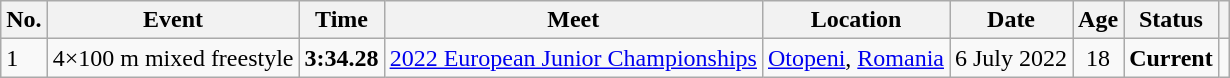<table class="wikitable">
<tr>
<th>No.</th>
<th>Event</th>
<th>Time</th>
<th>Meet</th>
<th>Location</th>
<th>Date</th>
<th>Age</th>
<th>Status</th>
<th></th>
</tr>
<tr>
<td>1</td>
<td>4×100 m mixed freestyle</td>
<td style="text-align:center;"><strong>3:34.28</strong></td>
<td><a href='#'>2022 European Junior Championships</a></td>
<td><a href='#'>Otopeni</a>, <a href='#'>Romania</a></td>
<td>6 July 2022</td>
<td style="text-align:center;">18</td>
<td><strong>Current</strong></td>
<td style="text-align:center;"></td>
</tr>
</table>
